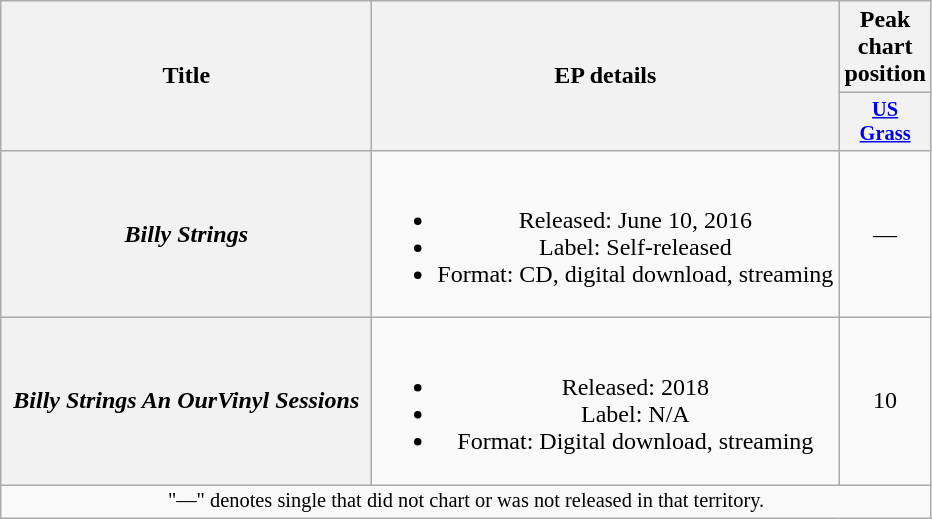<table class="wikitable plainrowheaders" style="text-align:center">
<tr>
<th scope="col" rowspan="2" style="width:15em;">Title</th>
<th scope="col" rowspan="2" style="width:19em;">EP details</th>
<th scope="col" colspan="1">Peak chart position</th>
</tr>
<tr>
<th scope="col" style="width:4em; font-size:85%"><a href='#'>US<br>Grass</a><br></th>
</tr>
<tr>
<th scope="row"><em>Billy Strings</em></th>
<td><br><ul><li>Released: June 10, 2016</li><li>Label: Self-released</li><li>Format: CD, digital download, streaming</li></ul></td>
<td>—</td>
</tr>
<tr>
<th scope="row"><em>Billy Strings  An OurVinyl Sessions</em></th>
<td><br><ul><li>Released: 2018</li><li>Label: N/A</li><li>Format: Digital download, streaming</li></ul></td>
<td>10</td>
</tr>
<tr>
<td colspan="8" style="font-size:85%">"—" denotes single that did not chart or was not released in that territory.</td>
</tr>
</table>
